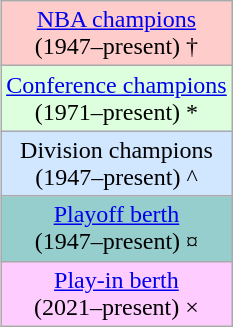<table class="wikitable" align="right">
<tr>
<td align="center" bgcolor="FFCCCC"><a href='#'>NBA champions</a><br>(1947–present) †</td>
</tr>
<tr>
<td align="center" bgcolor="DDFFDD"><a href='#'>Conference champions</a><br>(1971–present) *</td>
</tr>
<tr>
<td align="center" bgcolor="D0E7FF">Division champions<br>(1947–present) ^</td>
</tr>
<tr>
<td align="center" bgcolor="96CDCD"><a href='#'>Playoff berth</a><br>(1947–present) ¤</td>
</tr>
<tr>
<td align="center" bgcolor="FFCCFF"><a href='#'>Play-in berth</a><br>(2021–present) ×</td>
</tr>
</table>
